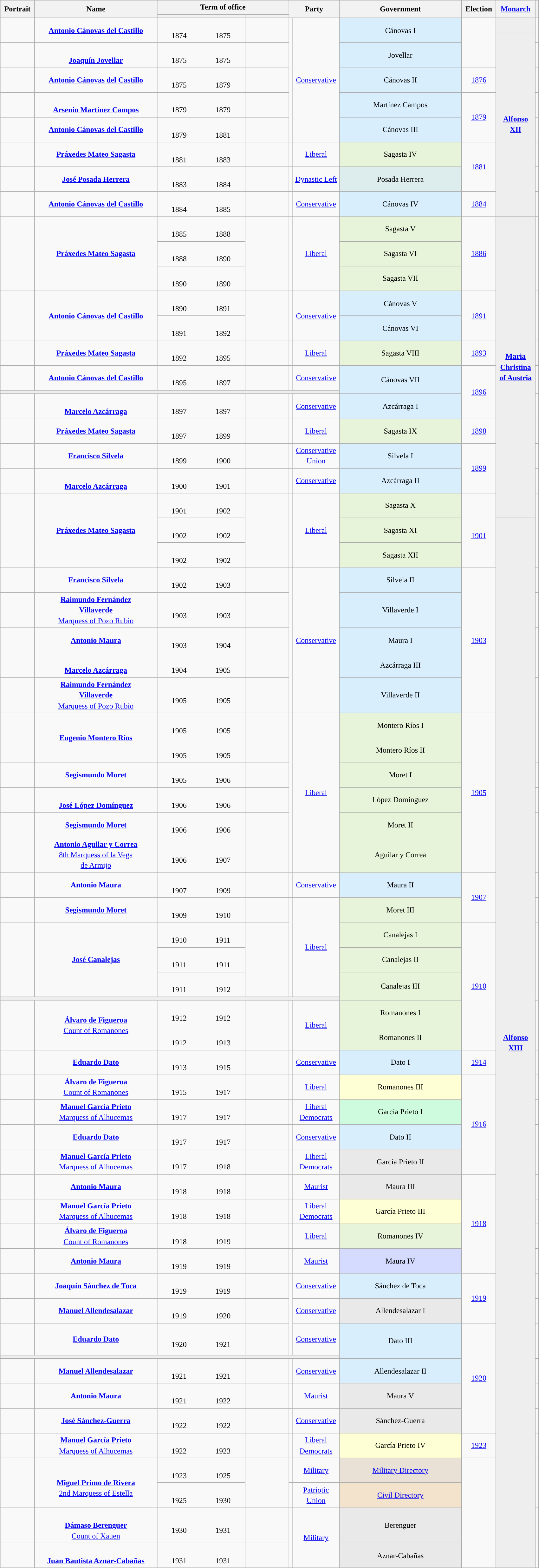<table class="wikitable" style="line-height:1.4em; text-align:center; border:1px #aaf solid;">
<tr>
<th rowspan="2" width="65">Portrait</th>
<th rowspan="2" width="250">Name<br></th>
<th colspan="3">Term of office</th>
<th rowspan="2" colspan="2" width="90">Party</th>
<th rowspan="2" width="250">Government<br></th>
<th rowspan="2" width="65">Election</th>
<th rowspan="2" width="75"><a href='#'>Monarch</a><br></th>
<th rowspan="2"></th>
</tr>
<tr>
<th width="85"></th>
<th width="85"></th>
<th width="85"></th>
</tr>
<tr>
<td rowspan="2" width="65"></td>
<td rowspan="2"><strong><a href='#'>Antonio Cánovas del Castillo</a></strong><br></td>
<td rowspan="2" class="nowrap"><br>1874</td>
<td rowspan="2" class="nowrap"><br>1875</td>
<td rowspan="2" style="font-size:95%;"></td>
<td rowspan="8" width="1" style="color:inherit;background:"></td>
<td rowspan="8" width="90"><a href='#'>Conservative</a></td>
<td rowspan="2" style="background:#D8EEFC;">Cánovas I<br></td>
<td rowspan="4" style="color:#ccc;"></td>
<td scope="row" style="text-align:center;" bgcolor="#EEEEEE"><br></td>
<td rowspan="2"><br></td>
</tr>
<tr>
<td scope="row" style="text-align:center;" rowspan="12" bgcolor="#EEEEEE"><br><strong><a href='#'>Alfonso XII</a></strong><br><br></td>
</tr>
<tr>
<td></td>
<td><br><strong><a href='#'>Joaquín Jovellar</a></strong><br></td>
<td class="nowrap"><br>1875</td>
<td class="nowrap"><br>1875</td>
<td style="font-size:95%;"></td>
<td style="background:#D8EEFC;">Jovellar<br></td>
<td><br></td>
</tr>
<tr>
<td rowspan="2"></td>
<td rowspan="2"><strong><a href='#'>Antonio Cánovas del Castillo</a></strong><br></td>
<td rowspan="2" class="nowrap"><br>1875</td>
<td rowspan="2" class="nowrap"><br>1879</td>
<td rowspan="2" style="font-size:95%;"></td>
<td rowspan="2" style="background:#D8EEFC;">Cánovas II<br></td>
<td rowspan="2"><br></td>
</tr>
<tr>
<td rowspan="2"><a href='#'>1876</a></td>
</tr>
<tr>
<td rowspan="2"></td>
<td rowspan="2"><br><strong><a href='#'>Arsenio Martínez Campos</a></strong><br></td>
<td rowspan="2" class="nowrap"><br>1879</td>
<td rowspan="2" class="nowrap"><br>1879</td>
<td rowspan="2" style="font-size:95%;"></td>
<td rowspan="2" style="background:#D8EEFC;">Martínez Campos<br></td>
<td rowspan="2"><br></td>
</tr>
<tr>
<td rowspan="3"><a href='#'>1879</a></td>
</tr>
<tr>
<td></td>
<td><strong><a href='#'>Antonio Cánovas del Castillo</a></strong><br></td>
<td class="nowrap"><br>1879</td>
<td class="nowrap"><br>1881</td>
<td style="font-size:95%;"></td>
<td style="background:#D8EEFC;">Cánovas III<br></td>
<td><br></td>
</tr>
<tr>
<td rowspan="2"></td>
<td rowspan="2"><strong><a href='#'>Práxedes Mateo Sagasta</a></strong><br></td>
<td rowspan="2" class="nowrap"><br>1881</td>
<td rowspan="2" class="nowrap"><br>1883</td>
<td rowspan="2" style="font-size:95%;"></td>
<td rowspan="2" style="color:inherit;background:"></td>
<td rowspan="2"><a href='#'>Liberal</a></td>
<td rowspan="2" style="background:#E8F4D9;">Sagasta IV<br></td>
<td rowspan="2"><br></td>
</tr>
<tr>
<td rowspan="3"><a href='#'>1881</a></td>
</tr>
<tr>
<td></td>
<td><strong><a href='#'>José Posada Herrera</a></strong><br></td>
<td class="nowrap"><br>1883</td>
<td class="nowrap"><br>1884</td>
<td style="font-size:95%;"></td>
<td style="color:inherit;background:"></td>
<td><a href='#'>Dynastic Left</a></td>
<td style="background:#DDECEC;">Posada Herrera<br></td>
<td><br></td>
</tr>
<tr>
<td rowspan="2"></td>
<td rowspan="2"><strong><a href='#'>Antonio Cánovas del Castillo</a></strong><br></td>
<td rowspan="2" class="nowrap"><br>1884</td>
<td rowspan="2" class="nowrap"><br>1885</td>
<td rowspan="2" style="font-size:95%;"></td>
<td rowspan="2" style="color:inherit;background:"></td>
<td rowspan="2"><a href='#'>Conservative</a></td>
<td rowspan="2" style="background:#D8EEFC;">Cánovas IV<br></td>
<td rowspan="2"><br></td>
</tr>
<tr>
<td rowspan="2"><a href='#'>1884</a></td>
</tr>
<tr>
<td rowspan="4"></td>
<td rowspan="4"><strong><a href='#'>Práxedes Mateo Sagasta</a></strong><br></td>
<td rowspan="2" class="nowrap"><br>1885</td>
<td rowspan="2" class="nowrap"><br>1888</td>
<td rowspan="4" style="font-size:95%;"></td>
<td rowspan="4" style="color:inherit;background:"></td>
<td rowspan="4"><a href='#'>Liberal</a></td>
<td rowspan="2" style="background:#E8F4D9;">Sagasta V<br></td>
<td scope="row" style="text-align:center;" rowspan="21" bgcolor="#EEEEEE"><br><strong><a href='#'>Maria Christina<br>of Austria</a></strong><br><br></td>
<td rowspan="4"><br><br><br></td>
</tr>
<tr>
<td rowspan="4"><a href='#'>1886</a></td>
</tr>
<tr>
<td class="nowrap"><br>1888</td>
<td class="nowrap"><br>1890</td>
<td style="background:#E8F4D9;">Sagasta VI<br></td>
</tr>
<tr>
<td class="nowrap"><br>1890</td>
<td class="nowrap"><br>1890</td>
<td style="background:#E8F4D9;">Sagasta VII<br></td>
</tr>
<tr>
<td rowspan="3"></td>
<td rowspan="3"><strong><a href='#'>Antonio Cánovas del Castillo</a></strong><br></td>
<td rowspan="2" class="nowrap"><br>1890</td>
<td rowspan="2" class="nowrap"><br>1891</td>
<td rowspan="3" style="font-size:95%;"></td>
<td rowspan="3" style="color:inherit;background:"></td>
<td rowspan="3"><a href='#'>Conservative</a></td>
<td rowspan="2" style="background:#D8EEFC;">Cánovas V<br></td>
<td rowspan="3"><br><br></td>
</tr>
<tr>
<td rowspan="3"><a href='#'>1891</a></td>
</tr>
<tr>
<td class="nowrap"><br>1891</td>
<td class="nowrap"><br>1892</td>
<td style="background:#D8EEFC;">Cánovas VI<br></td>
</tr>
<tr>
<td rowspan="2"></td>
<td rowspan="2"><strong><a href='#'>Práxedes Mateo Sagasta</a></strong><br></td>
<td rowspan="2" class="nowrap"><br>1892</td>
<td rowspan="2" class="nowrap"><br>1895</td>
<td rowspan="2" style="font-size:95%;"></td>
<td rowspan="2" style="color:inherit;background:"></td>
<td rowspan="2"><a href='#'>Liberal</a></td>
<td rowspan="2" style="background:#E8F4D9;">Sagasta VIII<br></td>
<td rowspan="2"><br></td>
</tr>
<tr>
<td rowspan="2"><a href='#'>1893</a></td>
</tr>
<tr>
<td rowspan="2"></td>
<td rowspan="2"><strong><a href='#'>Antonio Cánovas del Castillo</a></strong><br></td>
<td rowspan="2" class="nowrap"><br>1895</td>
<td rowspan="2" class="nowrap"><br>1897<br></td>
<td rowspan="2" style="font-size:95%;"></td>
<td rowspan="2" style="color:inherit;background:"></td>
<td rowspan="2"><a href='#'>Conservative</a></td>
<td rowspan="3" style="background:#D8EEFC;">Cánovas VII<br></td>
<td rowspan="3"><br><br></td>
</tr>
<tr>
<td rowspan="4"><a href='#'>1896</a></td>
</tr>
<tr>
<td colspan="7" style="background:#EEEEEE;"></td>
</tr>
<tr>
<td></td>
<td><br><strong><a href='#'>Marcelo Azcárraga</a></strong><br></td>
<td class="nowrap"><br>1897</td>
<td class="nowrap"><br>1897</td>
<td style="font-size:95%;"></td>
<td style="color:inherit;background:"></td>
<td><a href='#'>Conservative</a></td>
<td style="background:#D8EEFC;">Azcárraga I<br></td>
<td><br></td>
</tr>
<tr>
<td rowspan="2"></td>
<td rowspan="2"><strong><a href='#'>Práxedes Mateo Sagasta</a></strong><br></td>
<td rowspan="2" class="nowrap"><br>1897</td>
<td rowspan="2" class="nowrap"><br>1899</td>
<td rowspan="2" style="font-size:95%;"></td>
<td rowspan="2" style="color:inherit;background:"></td>
<td rowspan="2"><a href='#'>Liberal</a></td>
<td rowspan="2" style="background:#E8F4D9;">Sagasta IX<br></td>
<td rowspan="2"><br></td>
</tr>
<tr>
<td rowspan="2"><a href='#'>1898</a></td>
</tr>
<tr>
<td rowspan="2"></td>
<td rowspan="2"><strong><a href='#'>Francisco Silvela</a></strong><br></td>
<td rowspan="2" class="nowrap"><br>1899</td>
<td rowspan="2" class="nowrap"><br>1900</td>
<td rowspan="2" style="font-size:95%;"></td>
<td rowspan="2" style="color:inherit;background:"></td>
<td rowspan="2"><a href='#'>Conservative<br>Union</a></td>
<td rowspan="2" style="background:#D8EEFC;">Silvela I<br></td>
<td rowspan="2"><br></td>
</tr>
<tr>
<td rowspan="3"><a href='#'>1899</a></td>
</tr>
<tr>
<td></td>
<td><br><strong><a href='#'>Marcelo Azcárraga</a></strong><br></td>
<td class="nowrap"><br>1900</td>
<td class="nowrap"><br>1901</td>
<td style="font-size:95%;"></td>
<td style="color:inherit;background:"></td>
<td><a href='#'>Conservative</a></td>
<td style="background:#D8EEFC;">Azcárraga II<br></td>
<td><br></td>
</tr>
<tr>
<td rowspan="5"></td>
<td rowspan="5"><strong><a href='#'>Práxedes Mateo Sagasta</a></strong><br></td>
<td rowspan="2" class="nowrap"><br>1901</td>
<td rowspan="2" class="nowrap"><br>1902</td>
<td rowspan="5" style="font-size:95%;"></td>
<td rowspan="5" style="color:inherit;background:"></td>
<td rowspan="5"><a href='#'>Liberal</a></td>
<td rowspan="2" style="background:#E8F4D9;">Sagasta X<br></td>
<td rowspan="5"><br><br><br></td>
</tr>
<tr>
<td rowspan="5"><br><a href='#'>1901</a></td>
</tr>
<tr>
<td rowspan="2" class="nowrap"><br>1902</td>
<td rowspan="2" class="nowrap"><br>1902</td>
<td rowspan="2" style="background:#E8F4D9;">Sagasta XI<br></td>
</tr>
<tr>
<td scope="row" style="text-align:center;" rowspan="51" bgcolor="#EEEEEE"><br><strong><a href='#'>Alfonso XIII</a></strong><br><br></td>
</tr>
<tr>
<td class="nowrap"><br>1902</td>
<td class="nowrap"><br>1902</td>
<td style="background:#E8F4D9;">Sagasta XII<br></td>
</tr>
<tr>
<td rowspan="2"></td>
<td rowspan="2"><strong><a href='#'>Francisco Silvela</a></strong><br></td>
<td rowspan="2" class="nowrap"><br>1902</td>
<td rowspan="2" class="nowrap"><br>1903</td>
<td rowspan="2" style="font-size:95%;"></td>
<td rowspan="6" style="color:inherit;background:"></td>
<td rowspan="6"><a href='#'>Conservative</a></td>
<td rowspan="2" style="background:#D8EEFC;">Silvela II<br></td>
<td rowspan="2"><br></td>
</tr>
<tr>
<td rowspan="6"><a href='#'>1903</a></td>
</tr>
<tr>
<td></td>
<td><a href='#'><strong>Raimundo Fernández<br>Villaverde</strong><br>Marquess of Pozo Rubio</a><br></td>
<td class="nowrap"><br>1903</td>
<td class="nowrap"><br>1903</td>
<td style="font-size:95%;"></td>
<td style="background:#D8EEFC;">Villaverde I<br></td>
<td><br></td>
</tr>
<tr>
<td></td>
<td><strong><a href='#'>Antonio Maura</a></strong><br></td>
<td class="nowrap"><br>1903</td>
<td class="nowrap"><br>1904</td>
<td style="font-size:95%;"></td>
<td style="background:#D8EEFC;">Maura I<br></td>
<td><br></td>
</tr>
<tr>
<td></td>
<td><br><strong><a href='#'>Marcelo Azcárraga</a></strong><br></td>
<td class="nowrap"><br>1904</td>
<td class="nowrap"><br>1905</td>
<td style="font-size:95%;"></td>
<td style="background:#D8EEFC;">Azcárraga III<br></td>
<td><br></td>
</tr>
<tr>
<td></td>
<td><a href='#'><strong>Raimundo Fernández<br>Villaverde</strong><br>Marquess of Pozo Rubio</a><br></td>
<td class="nowrap"><br>1905</td>
<td class="nowrap"><br>1905</td>
<td style="font-size:95%;"></td>
<td style="background:#D8EEFC;">Villaverde II<br></td>
<td><br></td>
</tr>
<tr>
<td rowspan="3"></td>
<td rowspan="3"><strong><a href='#'>Eugenio Montero Ríos</a></strong><br></td>
<td rowspan="2" class="nowrap"><br>1905</td>
<td rowspan="2" class="nowrap"><br>1905</td>
<td rowspan="3" style="font-size:95%;"></td>
<td rowspan="7" style="color:inherit;background:"></td>
<td rowspan="7"><a href='#'>Liberal</a></td>
<td rowspan="2" style="background:#E8F4D9;">Montero Ríos I<br></td>
<td rowspan="3"><br><br></td>
</tr>
<tr>
<td rowspan="7"><a href='#'>1905</a></td>
</tr>
<tr>
<td class="nowrap"><br>1905</td>
<td class="nowrap"><br>1905</td>
<td style="background:#E8F4D9;">Montero Ríos II<br></td>
</tr>
<tr>
<td></td>
<td><strong><a href='#'>Segismundo Moret</a></strong><br></td>
<td class="nowrap"><br>1905</td>
<td class="nowrap"><br>1906</td>
<td style="font-size:95%;"></td>
<td style="background:#E8F4D9;">Moret I<br></td>
<td><br></td>
</tr>
<tr>
<td></td>
<td><br><strong><a href='#'>José López Domínguez</a></strong><br></td>
<td class="nowrap"><br>1906</td>
<td class="nowrap"><br>1906</td>
<td style="font-size:95%;"></td>
<td style="background:#E8F4D9;">López Dominguez<br></td>
<td><br></td>
</tr>
<tr>
<td></td>
<td><strong><a href='#'>Segismundo Moret</a></strong><br></td>
<td class="nowrap"><br>1906</td>
<td class="nowrap"><br>1906</td>
<td style="font-size:95%;"></td>
<td style="background:#E8F4D9;">Moret II<br></td>
<td><br></td>
</tr>
<tr>
<td></td>
<td><a href='#'><strong>Antonio Aguilar y Correa</strong><br>8th Marquess of la Vega<br>de Armijo</a><br></td>
<td class="nowrap"><br>1906</td>
<td class="nowrap"><br>1907</td>
<td style="font-size:95%;"></td>
<td style="background:#E8F4D9;">Aguilar y Correa<br></td>
<td><br></td>
</tr>
<tr>
<td rowspan="2"></td>
<td rowspan="2"><strong><a href='#'>Antonio Maura</a></strong><br></td>
<td rowspan="2" class="nowrap"><br>1907</td>
<td rowspan="2" class="nowrap"><br>1909</td>
<td rowspan="2" style="font-size:95%;"></td>
<td rowspan="2" style="color:inherit;background:"></td>
<td rowspan="2"><a href='#'>Conservative</a></td>
<td rowspan="2" style="background:#D8EEFC;">Maura II<br></td>
<td rowspan="2"><br></td>
</tr>
<tr>
<td rowspan="3"><a href='#'>1907</a></td>
</tr>
<tr>
<td></td>
<td><strong><a href='#'>Segismundo Moret</a></strong><br></td>
<td class="nowrap"><br>1909</td>
<td class="nowrap"><br>1910</td>
<td style="font-size:95%;"></td>
<td rowspan="5" style="color:inherit;background:"></td>
<td rowspan="5"><a href='#'>Liberal</a></td>
<td style="background:#E8F4D9;">Moret III<br></td>
<td><br></td>
</tr>
<tr>
<td rowspan="4"></td>
<td rowspan="4"><strong><a href='#'>José Canalejas</a></strong><br></td>
<td rowspan="2" class="nowrap"><br>1910</td>
<td rowspan="2" class="nowrap"><br>1911</td>
<td rowspan="4" style="font-size:95%;"></td>
<td rowspan="2" style="background:#E8F4D9;">Canalejas I<br></td>
<td rowspan="5"><br><br><br><br><br></td>
</tr>
<tr>
<td rowspan="7"><a href='#'>1910</a></td>
</tr>
<tr>
<td class="nowrap"><br>1911</td>
<td class="nowrap"><br>1911</td>
<td style="background:#E8F4D9;">Canalejas II<br></td>
</tr>
<tr>
<td class="nowrap"><br>1911</td>
<td class="nowrap"><br>1912<br></td>
<td rowspan="2" style="background:#E8F4D9;">Canalejas III<br></td>
</tr>
<tr>
<td colspan="7" style="background:#EEEEEE;"></td>
</tr>
<tr>
<td rowspan="2"></td>
<td rowspan="2"><a href='#'><strong>Álvaro de Figueroa</strong><br>Count of Romanones</a><br></td>
<td class="nowrap"><br>1912</td>
<td class="nowrap"><br>1912</td>
<td rowspan="2" style="font-size:95%;"></td>
<td rowspan="2" style="color:inherit;background:"></td>
<td rowspan="2"><a href='#'>Liberal</a><br></td>
<td style="background:#E8F4D9;">Romanones I<br></td>
<td rowspan="2"><br><br></td>
</tr>
<tr>
<td class="nowrap"><br>1912</td>
<td class="nowrap"><br>1913</td>
<td style="background:#E8F4D9;">Romanones II<br></td>
</tr>
<tr>
<td rowspan="2"></td>
<td rowspan="2"><strong><a href='#'>Eduardo Dato</a></strong><br></td>
<td rowspan="2" class="nowrap"><br>1913</td>
<td rowspan="2" class="nowrap"><br>1915</td>
<td rowspan="2" style="font-size:95%;"></td>
<td rowspan="2" style="color:inherit;background:"></td>
<td rowspan="2"><a href='#'>Conservative</a><br></td>
<td rowspan="2" style="background:#D8EEFC;">Dato I<br></td>
<td rowspan="2"><br></td>
</tr>
<tr>
<td rowspan="2"><a href='#'>1914</a></td>
</tr>
<tr>
<td rowspan="2"></td>
<td rowspan="2"><a href='#'><strong>Álvaro de Figueroa</strong><br>Count of Romanones</a><br></td>
<td rowspan="2" class="nowrap"><br>1915</td>
<td rowspan="2 class="nowrap"><br>1917</td>
<td rowspan="2" style="font-size:95%;"></td>
<td rowspan="2" style="color:inherit;background:"></td>
<td rowspan="2"><a href='#'>Liberal</a><br></td>
<td rowspan="2" style="background:#FFFFD5;">Romanones III<br></td>
<td rowspan="2"><br></td>
</tr>
<tr>
<td rowspan="4"><a href='#'>1916</a></td>
</tr>
<tr>
<td></td>
<td><a href='#'><strong>Manuel García Prieto</strong><br>Marquess of Alhucemas</a><br></td>
<td class="nowrap"><br>1917</td>
<td class="nowrap"><br>1917</td>
<td style="font-size:95%;"></td>
<td style="color:inherit;background:"></td>
<td><a href='#'>Liberal<br>Democrats</a></td>
<td style="background:#CEFBDD;">García Prieto I<br></td>
<td><br></td>
</tr>
<tr>
<td></td>
<td><strong><a href='#'>Eduardo Dato</a></strong><br></td>
<td class="nowrap"><br>1917</td>
<td class="nowrap"><br>1917</td>
<td style="font-size:95%;"></td>
<td style="color:inherit;background:"></td>
<td><a href='#'>Conservative</a><br></td>
<td style="background:#D8EEFC;">Dato II<br></td>
<td><br></td>
</tr>
<tr>
<td></td>
<td><a href='#'><strong>Manuel García Prieto</strong><br>Marquess of Alhucemas</a><br></td>
<td class="nowrap"><br>1917</td>
<td class="nowrap"><br>1918</td>
<td style="font-size:95%;"></td>
<td style="color:inherit;background:"></td>
<td><a href='#'>Liberal<br>Democrats</a></td>
<td style="background:#E9E9E9;">García Prieto II<br></td>
<td><br></td>
</tr>
<tr>
<td></td>
<td><strong><a href='#'>Antonio Maura</a></strong><br></td>
<td class="nowrap"><br>1918</td>
<td class="nowrap"><br>1918</td>
<td style="font-size:95%;"></td>
<td style="color:inherit;background:"></td>
<td><a href='#'>Maurist</a></td>
<td style="background:#E9E9E9;">Maura III<br></td>
<td rowspan="5"><a href='#'>1918</a></td>
<td><br></td>
</tr>
<tr>
<td></td>
<td><a href='#'><strong>Manuel García Prieto</strong><br>Marquess of Alhucemas</a><br></td>
<td class="nowrap"><br>1918</td>
<td class="nowrap"><br>1918</td>
<td style="font-size:95%;"></td>
<td style="color:inherit;background:"></td>
<td><a href='#'>Liberal<br>Democrats</a></td>
<td style="background:#FFFFD5;">García Prieto III<br></td>
<td><br></td>
</tr>
<tr>
<td></td>
<td><a href='#'><strong>Álvaro de Figueroa</strong><br>Count of Romanones</a><br></td>
<td class="nowrap"><br>1918</td>
<td class="nowrap"><br>1919</td>
<td style="font-size:95%;"></td>
<td style="color:inherit;background:"></td>
<td><a href='#'>Liberal</a><br></td>
<td style="background:#E8F4D9;">Romanones IV<br></td>
<td><br></td>
</tr>
<tr>
<td></td>
<td><strong><a href='#'>Antonio Maura</a></strong><br></td>
<td class="nowrap"><br>1919</td>
<td class="nowrap"><br>1919</td>
<td style="font-size:95%;"></td>
<td style="color:inherit;background:"></td>
<td><a href='#'>Maurist</a></td>
<td style="background:#D5DBFF;">Maura IV<br></td>
<td><br></td>
</tr>
<tr>
<td rowspan="2"></td>
<td rowspan="2"><strong><a href='#'>Joaquín Sánchez de Toca</a></strong><br></td>
<td rowspan="2" class="nowrap"><br>1919</td>
<td rowspan="2" class="nowrap"><br>1919</td>
<td rowspan="2" style="font-size:95%;"></td>
<td rowspan="5" style="color:inherit;background:"></td>
<td rowspan="2"><a href='#'>Conservative</a><br></td>
<td rowspan="2" style="background:#D8EEFC;">Sánchez de Toca<br></td>
<td rowspan="2"><br></td>
</tr>
<tr>
<td rowspan="3"><a href='#'>1919</a></td>
</tr>
<tr>
<td></td>
<td><strong><a href='#'>Manuel Allendesalazar</a></strong><br></td>
<td class="nowrap"><br>1919</td>
<td class="nowrap"><br>1920</td>
<td style="font-size:95%;"></td>
<td><a href='#'>Conservative</a></td>
<td style="background:#E9E9E9;">Allendesalazar I<br></td>
<td><br></td>
</tr>
<tr>
<td rowspan="2"></td>
<td rowspan="2"><strong><a href='#'>Eduardo Dato</a></strong><br></td>
<td rowspan="2" class="nowrap"><br>1920</td>
<td rowspan="2" class="nowrap"><br>1921<br></td>
<td rowspan="2" style="font-size:95%;"></td>
<td rowspan="2"><a href='#'>Conservative</a><br></td>
<td rowspan="3" style="background:#D8EEFC;">Dato III<br></td>
<td rowspan="3"><br><br><br></td>
</tr>
<tr>
<td rowspan="6"><a href='#'>1920</a></td>
</tr>
<tr>
<td colspan="7" style="background:#EEEEEE;"></td>
</tr>
<tr>
<td></td>
<td><strong><a href='#'>Manuel Allendesalazar</a></strong><br></td>
<td class="nowrap"><br>1921</td>
<td class="nowrap"><br>1921</td>
<td style="font-size:95%;"></td>
<td style="color:inherit;background:"></td>
<td><a href='#'>Conservative</a></td>
<td style="background:#D8EEFC;">Allendesalazar II<br></td>
<td><br></td>
</tr>
<tr>
<td></td>
<td><strong><a href='#'>Antonio Maura</a></strong><br></td>
<td class="nowrap"><br>1921</td>
<td class="nowrap"><br>1922</td>
<td style="font-size:95%;"></td>
<td style="color:inherit;background:"></td>
<td><a href='#'>Maurist</a></td>
<td style="background:#E9E9E9;">Maura V<br></td>
<td><br></td>
</tr>
<tr>
<td></td>
<td><strong><a href='#'>José Sánchez-Guerra</a></strong><br></td>
<td class="nowrap"><br>1922</td>
<td class="nowrap"><br>1922</td>
<td style="font-size:95%;"></td>
<td style="color:inherit;background:"></td>
<td><a href='#'>Conservative</a></td>
<td style="background:#E9E9E9;">Sánchez-Guerra<br></td>
<td><br></td>
</tr>
<tr>
<td rowspan="2"></td>
<td rowspan="2"><a href='#'><strong>Manuel García Prieto</strong><br>Marquess of Alhucemas</a><br></td>
<td rowspan="2" class="nowrap"><br>1922</td>
<td rowspan="2" class="nowrap"><br>1923</td>
<td rowspan="2" style="font-size:95%;"></td>
<td rowspan="2" style="color:inherit;background:"></td>
<td rowspan="2"><a href='#'>Liberal<br>Democrats</a></td>
<td rowspan="2" style="background:#FFFFD5;">García Prieto IV<br></td>
<td rowspan="2"><br></td>
</tr>
<tr>
<td height="45" style="min-height:45px;"><a href='#'>1923</a></td>
</tr>
<tr>
<td rowspan="2"></td>
<td rowspan="2"><br><a href='#'><strong>Miguel Primo de Rivera</strong><br>2nd Marquess of Estella</a><br></td>
<td class="nowrap"><br>1923</td>
<td class="nowrap"><br>1925</td>
<td rowspan="2" style="font-size:95%;"></td>
<td style="color:inherit;background:"></td>
<td><a href='#'>Military</a></td>
<td style="background:#E9E1D6;"><a href='#'>Military Directory</a><br></td>
<td rowspan="4" style="color:#ccc;"></td>
<td rowspan="2"><br><br></td>
</tr>
<tr>
<td class="nowrap"><br>1925</td>
<td class="nowrap"><br>1930</td>
<td style="color:inherit;background:"></td>
<td><a href='#'>Patriotic<br>Union</a></td>
<td style="background:#F3E2CC;"><a href='#'>Civil Directory</a><br></td>
</tr>
<tr>
<td></td>
<td><br><a href='#'><strong>Dámaso Berenguer</strong><br>Count of Xauen</a><br></td>
<td class="nowrap"><br>1930</td>
<td class="nowrap"><br>1931</td>
<td style="font-size:95%;"></td>
<td rowspan="2" style="color:inherit;background:"></td>
<td rowspan="2"><a href='#'>Military</a></td>
<td style="background:#E9E9E9;">Berenguer<br></td>
<td><br></td>
</tr>
<tr>
<td></td>
<td><br><strong><a href='#'>Juan Bautista Aznar-Cabañas</a></strong><br></td>
<td class="nowrap"><br>1931</td>
<td class="nowrap"><br>1931</td>
<td style="font-size:95%;"></td>
<td style="background:#E9E9E9;">Aznar-Cabañas<br></td>
<td><br></td>
</tr>
</table>
